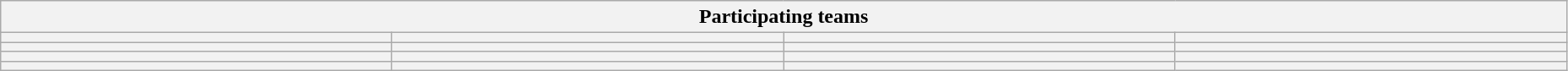<table class="wikitable" style="width:98%;">
<tr>
<th colspan=4>Participating teams</th>
</tr>
<tr>
<th width=25%></th>
<th width=25%></th>
<th width=25%></th>
<th width=25%></th>
</tr>
<tr>
<th></th>
<th></th>
<th></th>
<th></th>
</tr>
<tr>
<th></th>
<th></th>
<th></th>
<th></th>
</tr>
<tr>
<th></th>
<th></th>
<th></th>
<th></th>
</tr>
</table>
